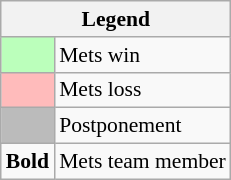<table class="wikitable" style="font-size:90%">
<tr>
<th colspan=2>Legend</th>
</tr>
<tr>
<td style="background:#bfb;"> </td>
<td>Mets win</td>
</tr>
<tr>
<td style="background:#fbb;"> </td>
<td>Mets loss</td>
</tr>
<tr>
<td style="background:#bbb;"> </td>
<td>Postponement</td>
</tr>
<tr>
<td><strong>Bold</strong></td>
<td>Mets team member</td>
</tr>
</table>
